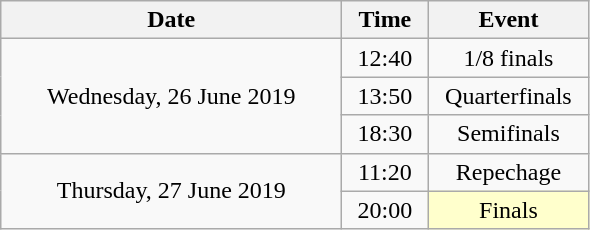<table class="wikitable" style="text-align:center;">
<tr>
<th width="220">Date</th>
<th width="50">Time</th>
<th width="100">Event</th>
</tr>
<tr>
<td rowspan="3">Wednesday, 26 June 2019</td>
<td>12:40</td>
<td>1/8 finals</td>
</tr>
<tr>
<td>13:50</td>
<td>Quarterfinals</td>
</tr>
<tr>
<td>18:30</td>
<td>Semifinals</td>
</tr>
<tr>
<td rowspan="2">Thursday, 27 June 2019</td>
<td>11:20</td>
<td>Repechage</td>
</tr>
<tr>
<td>20:00</td>
<td bgcolor="ffffcc">Finals</td>
</tr>
</table>
